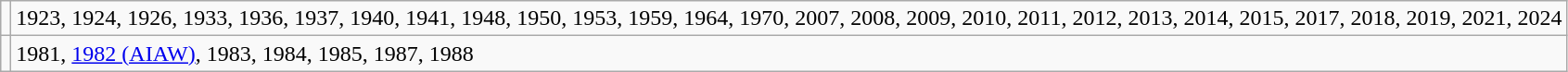<table class="wikitable">
<tr>
<td></td>
<td>1923, 1924, 1926, 1933, 1936, 1937, 1940, 1941, 1948, 1950, 1953, 1959, 1964, 1970, 2007, 2008, 2009, 2010, 2011, 2012, 2013, 2014, 2015, 2017, 2018, 2019, 2021, 2024</td>
</tr>
<tr>
<td></td>
<td>1981, <a href='#'>1982 (AIAW)</a>, 1983, 1984, 1985, 1987, 1988</td>
</tr>
</table>
